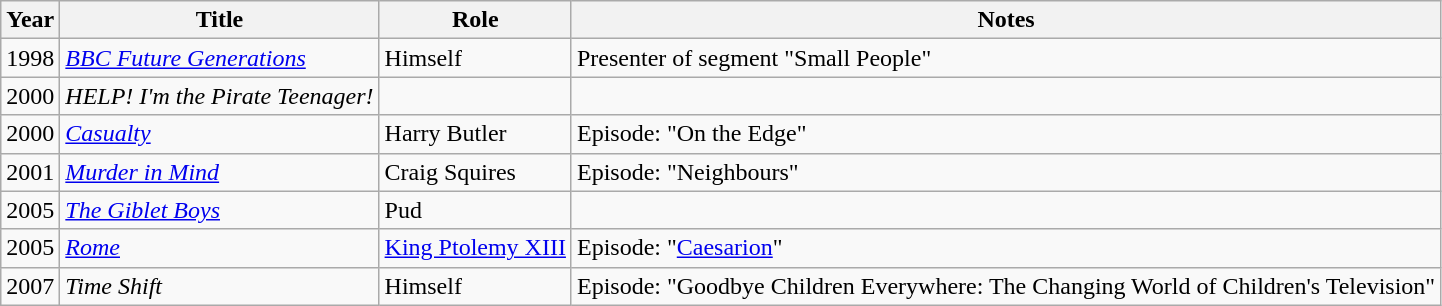<table class="wikitable sortable">
<tr>
<th>Year</th>
<th>Title</th>
<th>Role</th>
<th class="unsortable">Notes</th>
</tr>
<tr>
<td>1998</td>
<td><em><a href='#'>BBC Future Generations</a></em></td>
<td>Himself</td>
<td>Presenter of segment "Small People"</td>
</tr>
<tr>
<td>2000</td>
<td><em>HELP! I'm the Pirate Teenager!</em></td>
<td></td>
<td></td>
</tr>
<tr>
<td>2000</td>
<td><em><a href='#'>Casualty</a></em></td>
<td>Harry Butler</td>
<td>Episode: "On the Edge"</td>
</tr>
<tr>
<td>2001</td>
<td><em><a href='#'>Murder in Mind</a></em></td>
<td>Craig Squires</td>
<td>Episode: "Neighbours"</td>
</tr>
<tr>
<td>2005</td>
<td><em><a href='#'>The Giblet Boys</a></em></td>
<td>Pud</td>
<td></td>
</tr>
<tr>
<td>2005</td>
<td><em><a href='#'>Rome</a></em></td>
<td><a href='#'>King Ptolemy XIII</a></td>
<td>Episode: "<a href='#'>Caesarion</a>"</td>
</tr>
<tr>
<td>2007</td>
<td><em>Time Shift</em></td>
<td>Himself</td>
<td>Episode: "Goodbye Children Everywhere: The Changing World of Children's Television"</td>
</tr>
</table>
